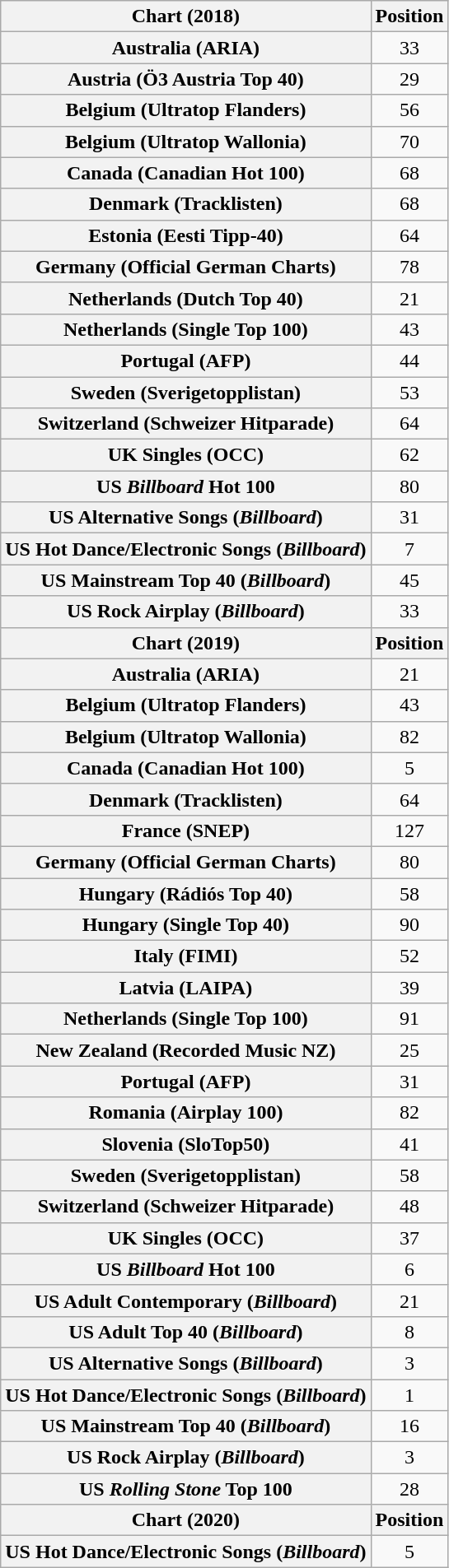<table class="wikitable sortable plainrowheaders" style="text-align:center">
<tr>
<th scope="col">Chart (2018)</th>
<th scope="col">Position</th>
</tr>
<tr>
<th scope="row">Australia (ARIA)</th>
<td>33</td>
</tr>
<tr>
<th scope="row">Austria (Ö3 Austria Top 40)</th>
<td>29</td>
</tr>
<tr>
<th scope="row">Belgium (Ultratop Flanders)</th>
<td>56</td>
</tr>
<tr>
<th scope="row">Belgium (Ultratop Wallonia)</th>
<td>70</td>
</tr>
<tr>
<th scope="row">Canada (Canadian Hot 100)</th>
<td>68</td>
</tr>
<tr>
<th scope="row">Denmark (Tracklisten)</th>
<td>68</td>
</tr>
<tr>
<th scope="row">Estonia (Eesti Tipp-40)</th>
<td>64</td>
</tr>
<tr>
<th scope="row">Germany (Official German Charts)</th>
<td>78</td>
</tr>
<tr>
<th scope="row">Netherlands (Dutch Top 40)</th>
<td>21</td>
</tr>
<tr>
<th scope="row">Netherlands (Single Top 100)</th>
<td>43</td>
</tr>
<tr>
<th scope="row">Portugal (AFP)</th>
<td>44</td>
</tr>
<tr>
<th scope="row">Sweden (Sverigetopplistan)</th>
<td>53</td>
</tr>
<tr>
<th scope="row">Switzerland (Schweizer Hitparade)</th>
<td>64</td>
</tr>
<tr>
<th scope="row">UK Singles (OCC)</th>
<td>62</td>
</tr>
<tr>
<th scope="row">US <em>Billboard</em> Hot 100</th>
<td>80</td>
</tr>
<tr>
<th scope="row">US Alternative Songs (<em>Billboard</em>)</th>
<td>31</td>
</tr>
<tr>
<th scope="row">US Hot Dance/Electronic Songs (<em>Billboard</em>)</th>
<td>7</td>
</tr>
<tr>
<th scope="row">US Mainstream Top 40 (<em>Billboard</em>)</th>
<td>45</td>
</tr>
<tr>
<th scope="row">US Rock Airplay (<em>Billboard</em>)</th>
<td>33</td>
</tr>
<tr>
<th scope="col">Chart (2019)</th>
<th scope="col">Position</th>
</tr>
<tr>
<th scope="row">Australia (ARIA)</th>
<td>21</td>
</tr>
<tr>
<th scope="row">Belgium (Ultratop Flanders)</th>
<td>43</td>
</tr>
<tr>
<th scope="row">Belgium (Ultratop Wallonia)</th>
<td>82</td>
</tr>
<tr>
<th scope="row">Canada (Canadian Hot 100)</th>
<td>5</td>
</tr>
<tr>
<th scope="row">Denmark (Tracklisten)</th>
<td>64</td>
</tr>
<tr>
<th scope="row">France (SNEP)</th>
<td>127</td>
</tr>
<tr>
<th scope="row">Germany (Official German Charts)</th>
<td>80</td>
</tr>
<tr>
<th scope="row">Hungary (Rádiós Top 40)</th>
<td>58</td>
</tr>
<tr>
<th scope="row">Hungary (Single Top 40)</th>
<td>90</td>
</tr>
<tr>
<th scope="row">Italy (FIMI)</th>
<td>52</td>
</tr>
<tr>
<th scope="row">Latvia (LAIPA)</th>
<td>39</td>
</tr>
<tr>
<th scope="row">Netherlands (Single Top 100)</th>
<td>91</td>
</tr>
<tr>
<th scope="row">New Zealand (Recorded Music NZ)</th>
<td>25</td>
</tr>
<tr>
<th scope="row">Portugal (AFP)</th>
<td>31</td>
</tr>
<tr>
<th scope="row">Romania (Airplay 100)</th>
<td>82</td>
</tr>
<tr>
<th scope="row">Slovenia (SloTop50)</th>
<td>41</td>
</tr>
<tr>
<th scope="row">Sweden (Sverigetopplistan)</th>
<td>58</td>
</tr>
<tr>
<th scope="row">Switzerland (Schweizer Hitparade)</th>
<td>48</td>
</tr>
<tr>
<th scope="row">UK Singles (OCC)</th>
<td>37</td>
</tr>
<tr>
<th scope="row">US <em>Billboard</em> Hot 100</th>
<td>6</td>
</tr>
<tr>
<th scope="row">US Adult Contemporary (<em>Billboard</em>)</th>
<td>21</td>
</tr>
<tr>
<th scope="row">US Adult Top 40 (<em>Billboard</em>)</th>
<td>8</td>
</tr>
<tr>
<th scope="row">US Alternative Songs (<em>Billboard</em>)</th>
<td>3</td>
</tr>
<tr>
<th scope="row">US Hot Dance/Electronic Songs (<em>Billboard</em>)</th>
<td>1</td>
</tr>
<tr>
<th scope="row">US Mainstream Top 40 (<em>Billboard</em>)</th>
<td>16</td>
</tr>
<tr>
<th scope="row">US Rock Airplay (<em>Billboard</em>)</th>
<td>3</td>
</tr>
<tr>
<th scope="row">US <em>Rolling Stone</em> Top 100</th>
<td>28</td>
</tr>
<tr>
<th scope="col">Chart (2020)</th>
<th scope="col">Position</th>
</tr>
<tr>
<th scope="row">US Hot Dance/Electronic Songs (<em>Billboard</em>)</th>
<td>5</td>
</tr>
</table>
